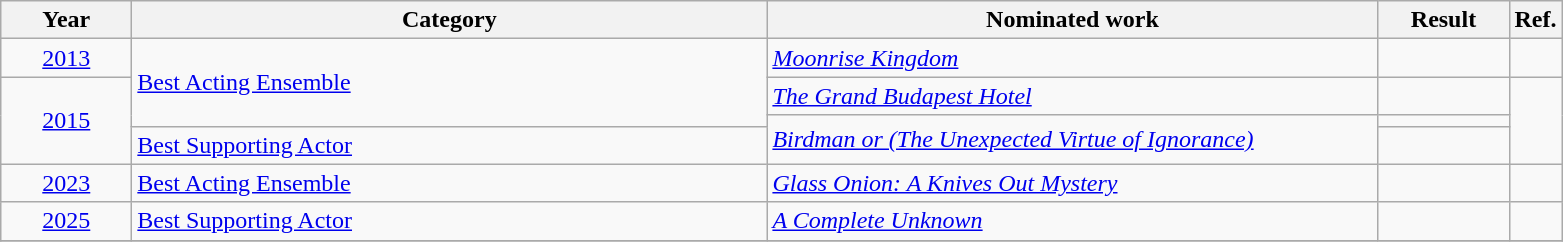<table class=wikitable>
<tr>
<th scope="col" style="width:5em;">Year</th>
<th scope="col" style="width:26em;">Category</th>
<th scope="col" style="width:25em;">Nominated work</th>
<th scope="col" style="width:5em;">Result</th>
<th>Ref.</th>
</tr>
<tr>
<td style="text-align:center;"><a href='#'>2013</a></td>
<td rowspan="3"><a href='#'>Best Acting Ensemble</a></td>
<td><em><a href='#'>Moonrise Kingdom</a></em></td>
<td></td>
<td style="text-align:center;"></td>
</tr>
<tr>
<td style="text-align:center;", rowspan="3"><a href='#'>2015</a></td>
<td><em><a href='#'>The Grand Budapest Hotel</a></em></td>
<td></td>
<td style="text-align:center;", rowspan=3></td>
</tr>
<tr>
<td rowspan="2"><em><a href='#'>Birdman or (The Unexpected Virtue of Ignorance)</a></em></td>
<td></td>
</tr>
<tr>
<td><a href='#'>Best Supporting Actor</a></td>
<td></td>
</tr>
<tr>
<td style="text-align:center;"><a href='#'>2023</a></td>
<td><a href='#'>Best Acting Ensemble</a></td>
<td><em><a href='#'>Glass Onion: A Knives Out Mystery</a></em></td>
<td></td>
<td style="text-align:center;"></td>
</tr>
<tr>
<td style="text-align:center;"><a href='#'>2025</a></td>
<td><a href='#'>Best Supporting Actor</a></td>
<td><em><a href='#'>A Complete Unknown</a></em></td>
<td></td>
<td style="text-align:center;"></td>
</tr>
<tr>
</tr>
</table>
